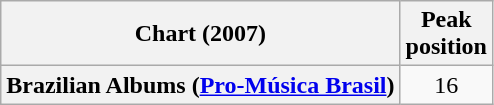<table class="wikitable plainrowheaders">
<tr>
<th scope="col">Chart (2007)</th>
<th scope="col">Peak<br> position</th>
</tr>
<tr>
<th scope="row">Brazilian Albums (<a href='#'>Pro-Música Brasil</a>)</th>
<td align="center">16</td>
</tr>
</table>
